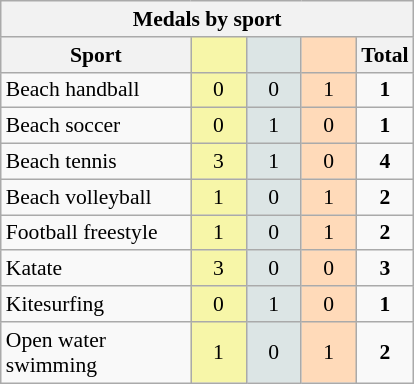<table class="wikitable" style="font-size:90%; text-align:center;">
<tr>
<th colspan="5">Medals by sport</th>
</tr>
<tr>
<th width="120">Sport</th>
<th scope="col" width="30" style="background:#F7F6A8;"></th>
<th scope="col" width="30" style="background:#DCE5E5;"></th>
<th scope="col" width="30" style="background:#FFDAB9;"></th>
<th width="30">Total</th>
</tr>
<tr>
<td align="left">Beach handball</td>
<td style="background:#F7F6A8;">0</td>
<td style="background:#DCE5E5;">0</td>
<td style="background:#FFDAB9;">1</td>
<td><strong>1</strong></td>
</tr>
<tr>
<td align="left">Beach soccer</td>
<td style="background:#F7F6A8;">0</td>
<td style="background:#DCE5E5;">1</td>
<td style="background:#FFDAB9;">0</td>
<td><strong>1</strong></td>
</tr>
<tr>
<td align="left">Beach tennis</td>
<td style="background:#F7F6A8;">3</td>
<td style="background:#DCE5E5;">1</td>
<td style="background:#FFDAB9;">0</td>
<td><strong>4</strong></td>
</tr>
<tr>
<td align="left">Beach volleyball</td>
<td style="background:#F7F6A8;">1</td>
<td style="background:#DCE5E5;">0</td>
<td style="background:#FFDAB9;">1</td>
<td><strong>2</strong></td>
</tr>
<tr>
<td align="left">Football freestyle</td>
<td style="background:#F7F6A8;">1</td>
<td style="background:#DCE5E5;">0</td>
<td style="background:#FFDAB9;">1</td>
<td><strong>2</strong></td>
</tr>
<tr>
<td align="left">Katate</td>
<td style="background:#F7F6A8;">3</td>
<td style="background:#DCE5E5;">0</td>
<td style="background:#FFDAB9;">0</td>
<td><strong>3</strong></td>
</tr>
<tr>
<td align="left">Kitesurfing</td>
<td style="background:#F7F6A8;">0</td>
<td style="background:#DCE5E5;">1</td>
<td style="background:#FFDAB9;">0</td>
<td><strong>1</strong></td>
</tr>
<tr>
<td align="left">Open water swimming</td>
<td style="background:#F7F6A8;">1</td>
<td style="background:#DCE5E5;">0</td>
<td style="background:#FFDAB9;">1</td>
<td><strong>2</strong></td>
</tr>
</table>
